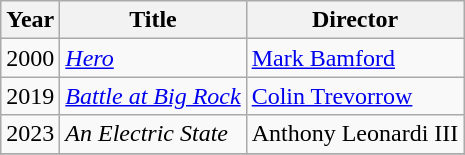<table class="wikitable">
<tr>
<th>Year</th>
<th>Title</th>
<th>Director</th>
</tr>
<tr>
<td>2000</td>
<td><em><a href='#'>Hero</a></em></td>
<td><a href='#'>Mark Bamford</a></td>
</tr>
<tr>
<td>2019</td>
<td><em><a href='#'>Battle at Big Rock</a></em></td>
<td><a href='#'>Colin Trevorrow</a></td>
</tr>
<tr>
<td>2023</td>
<td><em>An Electric State</em></td>
<td>Anthony Leonardi III</td>
</tr>
<tr>
</tr>
</table>
